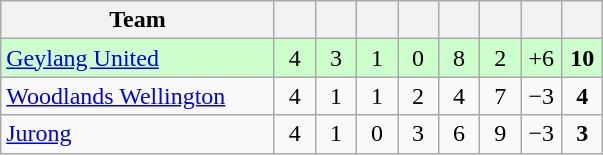<table class="wikitable" style="text-align:center">
<tr>
<th width=175>Team</th>
<th width=20></th>
<th width=20></th>
<th width=20></th>
<th width=20></th>
<th width=20></th>
<th width=20></th>
<th width=20></th>
<th width=20></th>
</tr>
<tr bgcolor=#ccffcc>
<td align="left"><a href='#'>Geylang United</a></td>
<td>4</td>
<td>3</td>
<td>1</td>
<td>0</td>
<td>8</td>
<td>2</td>
<td>+6</td>
<td><strong>10</strong></td>
</tr>
<tr>
<td align="left"><a href='#'>Woodlands Wellington</a></td>
<td>4</td>
<td>1</td>
<td>1</td>
<td>2</td>
<td>4</td>
<td>7</td>
<td>−3</td>
<td><strong>4</strong></td>
</tr>
<tr>
<td align="left"><a href='#'>Jurong</a></td>
<td>4</td>
<td>1</td>
<td>0</td>
<td>3</td>
<td>6</td>
<td>9</td>
<td>−3</td>
<td><strong>3</strong></td>
</tr>
</table>
